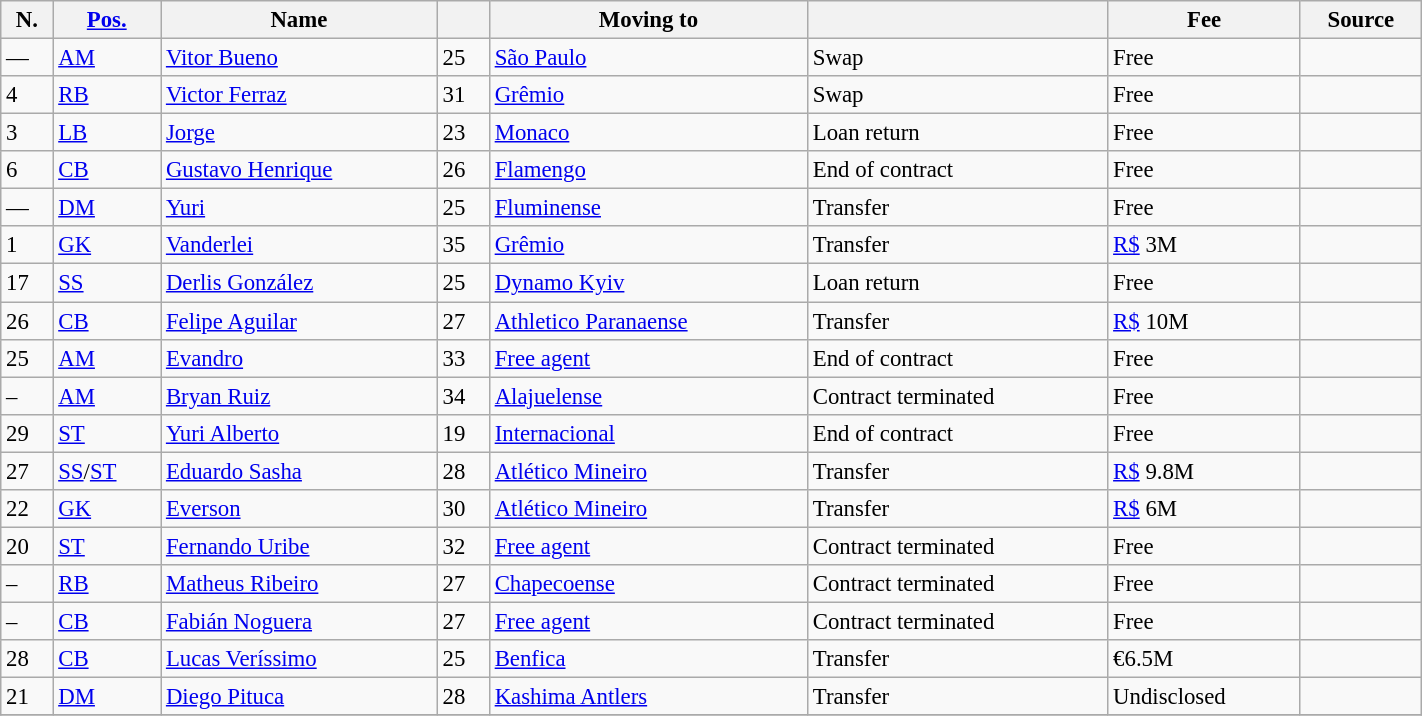<table class="wikitable sortable" style="width:75%; text-align:center; font-size:95%; text-align:left">
<tr>
<th>N.</th>
<th><a href='#'>Pos.</a></th>
<th>Name</th>
<th></th>
<th>Moving to</th>
<th></th>
<th>Fee</th>
<th>Source</th>
</tr>
<tr>
<td>—</td>
<td><a href='#'>AM</a></td>
<td style="text-align:left;"> <a href='#'>Vitor Bueno</a></td>
<td>25</td>
<td style="text-align:left;"><a href='#'>São Paulo</a></td>
<td>Swap</td>
<td>Free</td>
<td></td>
</tr>
<tr>
<td>4</td>
<td><a href='#'>RB</a></td>
<td style="text-align:left;"> <a href='#'>Victor Ferraz</a></td>
<td>31</td>
<td style="text-align:left;"><a href='#'>Grêmio</a></td>
<td>Swap</td>
<td>Free</td>
<td></td>
</tr>
<tr>
<td>3</td>
<td><a href='#'>LB</a></td>
<td style="text-align:left;"> <a href='#'>Jorge</a></td>
<td>23</td>
<td style="text-align:left;"><a href='#'>Monaco</a> </td>
<td>Loan return</td>
<td>Free</td>
<td></td>
</tr>
<tr>
<td>6</td>
<td><a href='#'>CB</a></td>
<td style="text-align:left;"> <a href='#'>Gustavo Henrique</a></td>
<td>26</td>
<td style="text-align:left;"><a href='#'>Flamengo</a></td>
<td>End of contract</td>
<td>Free</td>
<td></td>
</tr>
<tr>
<td>—</td>
<td><a href='#'>DM</a></td>
<td style="text-align:left;"> <a href='#'>Yuri</a></td>
<td>25</td>
<td style="text-align:left;"><a href='#'>Fluminense</a></td>
<td>Transfer</td>
<td>Free</td>
<td></td>
</tr>
<tr>
<td>1</td>
<td><a href='#'>GK</a></td>
<td style="text-align:left;"> <a href='#'>Vanderlei</a></td>
<td>35</td>
<td style="text-align:left;"><a href='#'>Grêmio</a></td>
<td>Transfer</td>
<td><a href='#'>R$</a> 3M</td>
<td></td>
</tr>
<tr>
<td>17</td>
<td><a href='#'>SS</a></td>
<td style="text-align:left;"> <a href='#'>Derlis González</a></td>
<td>25</td>
<td style="text-align:left;"><a href='#'>Dynamo Kyiv</a> </td>
<td>Loan return</td>
<td>Free</td>
<td></td>
</tr>
<tr>
<td>26</td>
<td><a href='#'>CB</a></td>
<td style="text-align:left;"> <a href='#'>Felipe Aguilar</a></td>
<td>27</td>
<td style="text-align:left;"><a href='#'>Athletico Paranaense</a></td>
<td>Transfer</td>
<td><a href='#'>R$</a> 10M</td>
<td></td>
</tr>
<tr>
<td>25</td>
<td><a href='#'>AM</a></td>
<td style="text-align:left;"> <a href='#'>Evandro</a></td>
<td>33</td>
<td style="text-align:left;"><a href='#'>Free agent</a></td>
<td>End of contract</td>
<td>Free</td>
<td></td>
</tr>
<tr>
<td>–</td>
<td><a href='#'>AM</a></td>
<td style="text-align:left;"> <a href='#'>Bryan Ruiz</a></td>
<td>34</td>
<td style="text-align:left;"><a href='#'>Alajuelense</a> </td>
<td>Contract terminated</td>
<td>Free</td>
<td></td>
</tr>
<tr>
<td>29</td>
<td><a href='#'>ST</a></td>
<td style="text-align:left;"> <a href='#'>Yuri Alberto</a></td>
<td>19</td>
<td style="text-align:left;"><a href='#'>Internacional</a></td>
<td>End of contract</td>
<td>Free</td>
<td></td>
</tr>
<tr>
<td>27</td>
<td><a href='#'>SS</a>/<a href='#'>ST</a></td>
<td style="text-align:left;"> <a href='#'>Eduardo Sasha</a></td>
<td>28</td>
<td style="text-align:left;"><a href='#'>Atlético Mineiro</a></td>
<td>Transfer</td>
<td><a href='#'>R$</a> 9.8M</td>
<td></td>
</tr>
<tr>
<td>22</td>
<td><a href='#'>GK</a></td>
<td style="text-align:left;"> <a href='#'>Everson</a></td>
<td>30</td>
<td style="text-align:left;"><a href='#'>Atlético Mineiro</a></td>
<td>Transfer</td>
<td><a href='#'>R$</a> 6M</td>
<td></td>
</tr>
<tr>
<td>20</td>
<td><a href='#'>ST</a></td>
<td style="text-align:left;"> <a href='#'>Fernando Uribe</a></td>
<td>32</td>
<td style="text-align:left;"><a href='#'>Free agent</a></td>
<td>Contract terminated</td>
<td>Free</td>
<td></td>
</tr>
<tr>
<td>–</td>
<td><a href='#'>RB</a></td>
<td style="text-align:left;"> <a href='#'>Matheus Ribeiro</a></td>
<td>27</td>
<td style="text-align:left;"><a href='#'>Chapecoense</a></td>
<td>Contract terminated</td>
<td>Free</td>
<td></td>
</tr>
<tr>
<td>–</td>
<td><a href='#'>CB</a></td>
<td style="text-align:left;"> <a href='#'>Fabián Noguera</a></td>
<td>27</td>
<td style="text-align:left;"><a href='#'>Free agent</a></td>
<td>Contract terminated</td>
<td>Free</td>
<td></td>
</tr>
<tr>
<td>28</td>
<td><a href='#'>CB</a></td>
<td style="text-align:left;"> <a href='#'>Lucas Veríssimo</a></td>
<td>25</td>
<td style="text-align:left;"><a href='#'>Benfica</a></td>
<td>Transfer</td>
<td>€6.5M</td>
<td></td>
</tr>
<tr>
<td>21</td>
<td><a href='#'>DM</a></td>
<td style="text-align:left;"> <a href='#'>Diego Pituca</a></td>
<td>28</td>
<td style="text-align:left;"><a href='#'>Kashima Antlers</a></td>
<td>Transfer</td>
<td>Undisclosed</td>
<td></td>
</tr>
<tr>
</tr>
</table>
